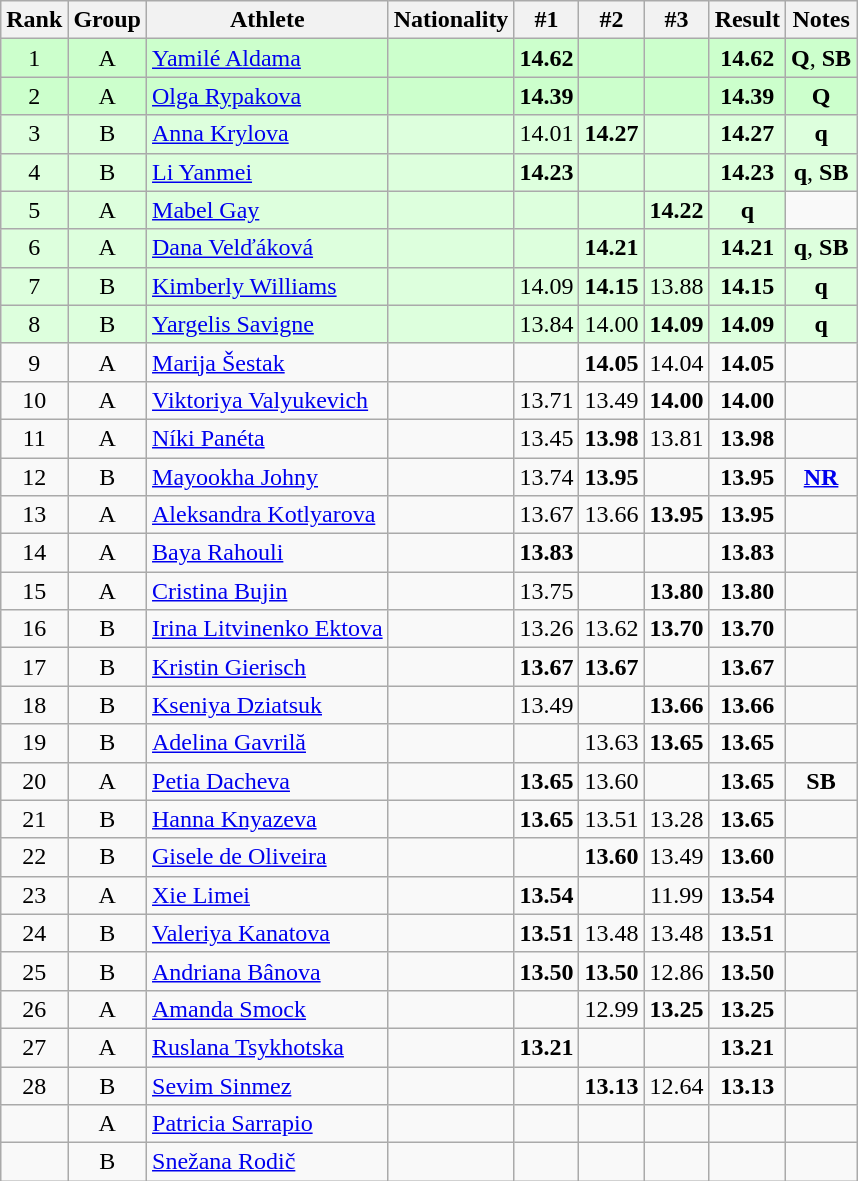<table class="wikitable sortable" style="text-align:center">
<tr>
<th>Rank</th>
<th>Group</th>
<th>Athlete</th>
<th>Nationality</th>
<th>#1</th>
<th>#2</th>
<th>#3</th>
<th>Result</th>
<th>Notes</th>
</tr>
<tr bgcolor=ccffcc>
<td>1</td>
<td>A</td>
<td align=left><a href='#'>Yamilé Aldama</a></td>
<td align=left></td>
<td><strong>14.62</strong></td>
<td></td>
<td></td>
<td><strong>14.62</strong></td>
<td><strong>Q</strong>, <strong>SB</strong></td>
</tr>
<tr bgcolor=ccffcc>
<td>2</td>
<td>A</td>
<td align=left><a href='#'>Olga Rypakova</a></td>
<td align=left></td>
<td><strong>14.39</strong></td>
<td></td>
<td></td>
<td><strong>14.39</strong></td>
<td><strong>Q</strong></td>
</tr>
<tr bgcolor=ddffdd>
<td>3</td>
<td>B</td>
<td align=left><a href='#'>Anna Krylova</a></td>
<td align=left></td>
<td>14.01</td>
<td><strong>14.27</strong></td>
<td></td>
<td><strong>14.27</strong></td>
<td><strong>q</strong></td>
</tr>
<tr bgcolor=ddffdd>
<td>4</td>
<td>B</td>
<td align=left><a href='#'>Li Yanmei</a></td>
<td align=left></td>
<td><strong>14.23</strong></td>
<td></td>
<td></td>
<td><strong>14.23</strong></td>
<td><strong>q</strong>, <strong>SB</strong></td>
</tr>
<tr bgcolor=ddffdd>
<td>5</td>
<td>A</td>
<td align=left><a href='#'>Mabel Gay</a></td>
<td align=left></td>
<td></td>
<td></td>
<td><strong>14.22</strong></td>
<td><strong>q</strong></td>
</tr>
<tr bgcolor=ddffdd>
<td>6</td>
<td>A</td>
<td align=left><a href='#'>Dana Velďáková</a></td>
<td align=left></td>
<td></td>
<td><strong>14.21</strong></td>
<td></td>
<td><strong>14.21</strong></td>
<td><strong>q</strong>, <strong>SB</strong></td>
</tr>
<tr bgcolor=ddffdd>
<td>7</td>
<td>B</td>
<td align=left><a href='#'>Kimberly Williams</a></td>
<td align=left></td>
<td>14.09</td>
<td><strong>14.15</strong></td>
<td>13.88</td>
<td><strong>14.15</strong></td>
<td><strong>q</strong></td>
</tr>
<tr bgcolor=ddffdd>
<td>8</td>
<td>B</td>
<td align=left><a href='#'>Yargelis Savigne</a></td>
<td align=left></td>
<td>13.84</td>
<td>14.00</td>
<td><strong>14.09</strong></td>
<td><strong>14.09</strong></td>
<td><strong>q</strong></td>
</tr>
<tr>
<td>9</td>
<td>A</td>
<td align=left><a href='#'>Marija Šestak</a></td>
<td align=left></td>
<td></td>
<td><strong>14.05</strong></td>
<td>14.04</td>
<td><strong>14.05</strong></td>
<td></td>
</tr>
<tr>
<td>10</td>
<td>A</td>
<td align=left><a href='#'>Viktoriya Valyukevich</a></td>
<td align=left></td>
<td>13.71</td>
<td>13.49</td>
<td><strong>14.00</strong></td>
<td><strong>14.00</strong></td>
<td></td>
</tr>
<tr>
<td>11</td>
<td>A</td>
<td align=left><a href='#'>Níki Panéta</a></td>
<td align=left></td>
<td>13.45</td>
<td><strong>13.98</strong></td>
<td>13.81</td>
<td><strong>13.98</strong></td>
<td></td>
</tr>
<tr>
<td>12</td>
<td>B</td>
<td align=left><a href='#'>Mayookha Johny</a></td>
<td align=left></td>
<td>13.74</td>
<td><strong>13.95</strong></td>
<td></td>
<td><strong>13.95</strong></td>
<td><strong><a href='#'>NR</a></strong></td>
</tr>
<tr>
<td>13</td>
<td>A</td>
<td align=left><a href='#'>Aleksandra Kotlyarova</a></td>
<td align=left></td>
<td>13.67</td>
<td>13.66</td>
<td><strong>13.95</strong></td>
<td><strong>13.95</strong></td>
<td></td>
</tr>
<tr>
<td>14</td>
<td>A</td>
<td align=left><a href='#'>Baya Rahouli</a></td>
<td align=left></td>
<td><strong>13.83</strong></td>
<td></td>
<td></td>
<td><strong>13.83</strong></td>
<td></td>
</tr>
<tr>
<td>15</td>
<td>A</td>
<td align=left><a href='#'>Cristina Bujin</a></td>
<td align=left></td>
<td>13.75</td>
<td></td>
<td><strong>13.80</strong></td>
<td><strong>13.80</strong></td>
<td></td>
</tr>
<tr>
<td>16</td>
<td>B</td>
<td align=left><a href='#'>Irina Litvinenko Ektova</a></td>
<td align=left></td>
<td>13.26</td>
<td>13.62</td>
<td><strong>13.70</strong></td>
<td><strong>13.70</strong></td>
<td></td>
</tr>
<tr>
<td>17</td>
<td>B</td>
<td align=left><a href='#'>Kristin Gierisch</a></td>
<td align=left></td>
<td><strong>13.67</strong></td>
<td><strong>13.67</strong></td>
<td></td>
<td><strong>13.67</strong></td>
<td></td>
</tr>
<tr>
<td>18</td>
<td>B</td>
<td align=left><a href='#'>Kseniya Dziatsuk</a></td>
<td align=left></td>
<td>13.49</td>
<td></td>
<td><strong>13.66</strong></td>
<td><strong>13.66</strong></td>
<td></td>
</tr>
<tr>
<td>19</td>
<td>B</td>
<td align=left><a href='#'>Adelina Gavrilă</a></td>
<td align=left></td>
<td></td>
<td>13.63</td>
<td><strong>13.65</strong></td>
<td><strong>13.65</strong></td>
<td></td>
</tr>
<tr>
<td>20</td>
<td>A</td>
<td align=left><a href='#'>Petia Dacheva</a></td>
<td align=left></td>
<td><strong>13.65</strong></td>
<td>13.60</td>
<td></td>
<td><strong>13.65</strong></td>
<td><strong>SB</strong></td>
</tr>
<tr>
<td>21</td>
<td>B</td>
<td align=left><a href='#'>Hanna Knyazeva</a></td>
<td align=left></td>
<td><strong>13.65</strong></td>
<td>13.51</td>
<td>13.28</td>
<td><strong>13.65</strong></td>
<td></td>
</tr>
<tr>
<td>22</td>
<td>B</td>
<td align=left><a href='#'>Gisele de Oliveira</a></td>
<td align=left></td>
<td></td>
<td><strong>13.60</strong></td>
<td>13.49</td>
<td><strong>13.60</strong></td>
<td></td>
</tr>
<tr>
<td>23</td>
<td>A</td>
<td align=left><a href='#'>Xie Limei</a></td>
<td align=left></td>
<td><strong>13.54</strong></td>
<td></td>
<td>11.99</td>
<td><strong>13.54</strong></td>
<td></td>
</tr>
<tr>
<td>24</td>
<td>B</td>
<td align=left><a href='#'>Valeriya Kanatova</a></td>
<td align=left></td>
<td><strong>13.51</strong></td>
<td>13.48</td>
<td>13.48</td>
<td><strong>13.51</strong></td>
<td></td>
</tr>
<tr>
<td>25</td>
<td>B</td>
<td align=left><a href='#'>Andriana Bânova</a></td>
<td align=left></td>
<td><strong>13.50</strong></td>
<td><strong>13.50</strong></td>
<td>12.86</td>
<td><strong>13.50</strong></td>
<td></td>
</tr>
<tr>
<td>26</td>
<td>A</td>
<td align=left><a href='#'>Amanda Smock</a></td>
<td align=left></td>
<td></td>
<td>12.99</td>
<td><strong>13.25</strong></td>
<td><strong>13.25</strong></td>
<td></td>
</tr>
<tr>
<td>27</td>
<td>A</td>
<td align=left><a href='#'>Ruslana Tsykhotska</a></td>
<td align=left></td>
<td><strong>13.21</strong></td>
<td></td>
<td></td>
<td><strong>13.21</strong></td>
<td></td>
</tr>
<tr>
<td>28</td>
<td>B</td>
<td align=left><a href='#'>Sevim Sinmez</a></td>
<td align=left></td>
<td></td>
<td><strong>13.13</strong></td>
<td>12.64</td>
<td><strong>13.13</strong></td>
<td></td>
</tr>
<tr>
<td></td>
<td>A</td>
<td align=left><a href='#'>Patricia Sarrapio</a></td>
<td align=left></td>
<td></td>
<td></td>
<td></td>
<td><strong></strong></td>
<td></td>
</tr>
<tr>
<td></td>
<td>B</td>
<td align=left><a href='#'>Snežana Rodič</a></td>
<td align=left></td>
<td></td>
<td></td>
<td></td>
<td><strong></strong></td>
<td></td>
</tr>
</table>
